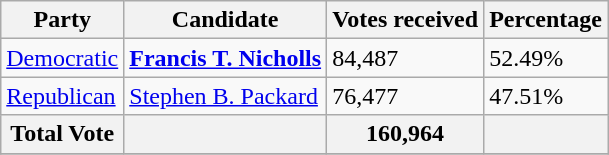<table class="wikitable">
<tr>
<th>Party</th>
<th>Candidate</th>
<th>Votes received</th>
<th>Percentage</th>
</tr>
<tr>
<td><a href='#'>Democratic</a></td>
<td><strong><a href='#'>Francis T. Nicholls</a></strong></td>
<td>84,487</td>
<td>52.49%</td>
</tr>
<tr>
<td><a href='#'>Republican</a></td>
<td><a href='#'>Stephen B. Packard</a></td>
<td>76,477</td>
<td>47.51%</td>
</tr>
<tr>
<th>Total Vote</th>
<th></th>
<th>160,964</th>
<th></th>
</tr>
<tr>
</tr>
</table>
